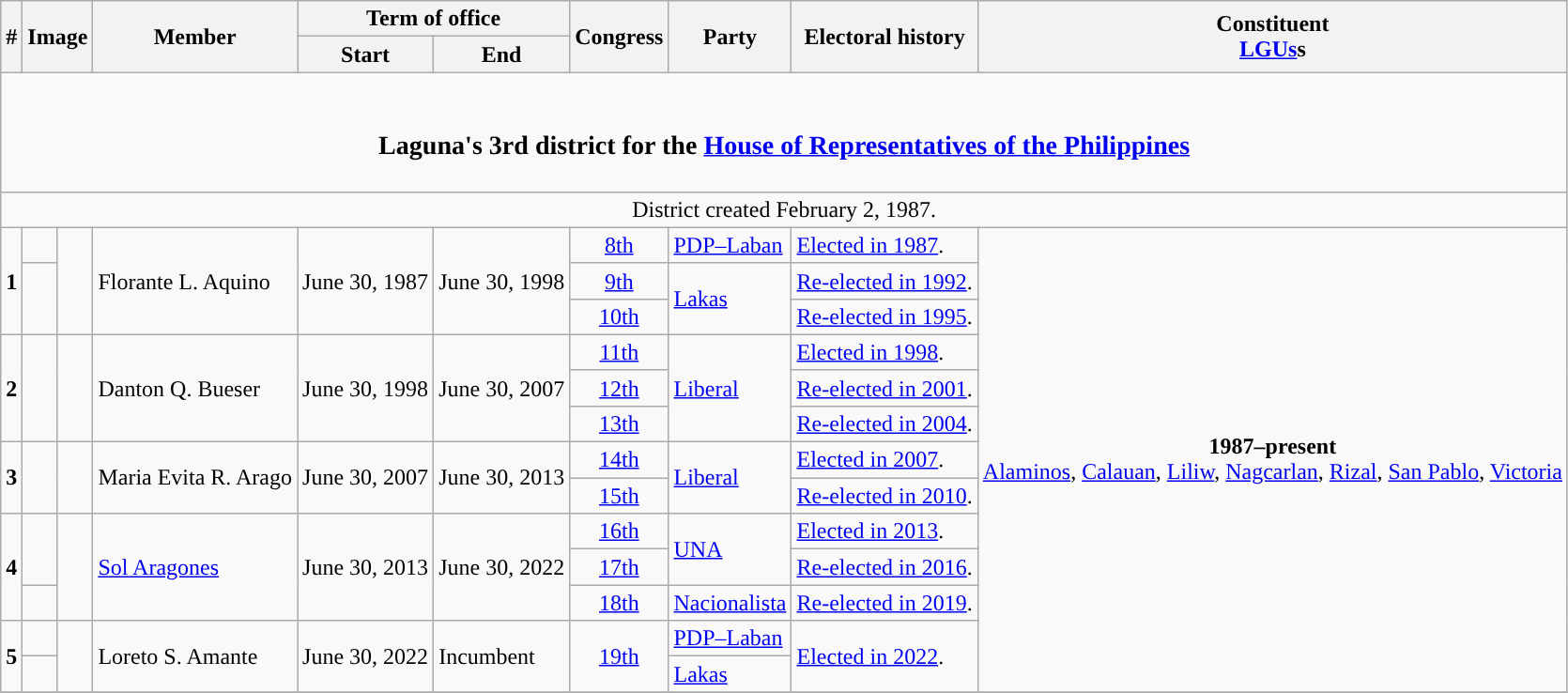<table class=wikitable>
<tr>
<th rowspan="2">#</th>
<th rowspan="2" colspan=2>Image</th>
<th rowspan="2">Member</th>
<th colspan=2>Term of office</th>
<th rowspan="2">Congress</th>
<th rowspan="2">Party</th>
<th rowspan="2">Electoral history</th>
<th rowspan="2">Constituent<br><a href='#'>LGUs</a>s</th>
</tr>
<tr>
<th>Start</th>
<th>End</th>
</tr>
<tr>
<td colspan="10" style="text-align:center;"><br><h3>Laguna's 3rd district for the <a href='#'>House of Representatives of the Philippines</a></h3></td>
</tr>
<tr>
<td colspan="10" style="text-align:center;">District created February 2, 1987.</td>
</tr>
<tr>
<td rowspan="3" style="text-align:center;"><strong>1</strong></td>
<td style="color:inherit;background:"></td>
<td rowspan=3></td>
<td rowspan="3">Florante L. Aquino<br></td>
<td rowspan="3">June 30, 1987</td>
<td rowspan="3">June 30, 1998</td>
<td style="text-align:center;"><a href='#'>8th</a></td>
<td><a href='#'>PDP–Laban</a></td>
<td><a href='#'>Elected in 1987</a>.</td>
<td rowspan="13" style="text-align:center;"><strong>1987–present</strong><br><a href='#'>Alaminos</a>, <a href='#'>Calauan</a>, <a href='#'>Liliw</a>, <a href='#'>Nagcarlan</a>, <a href='#'>Rizal</a>, <a href='#'>San Pablo</a>, <a href='#'>Victoria</a></td>
</tr>
<tr>
<td rowspan="2" style="color:inherit;background:"></td>
<td style="text-align:center;"><a href='#'>9th</a></td>
<td rowspan="2"><a href='#'>Lakas</a></td>
<td><a href='#'>Re-elected in 1992</a>.</td>
</tr>
<tr>
<td style="text-align:center;"><a href='#'>10th</a></td>
<td><a href='#'>Re-elected in 1995</a>.</td>
</tr>
<tr>
<td rowspan="3" style="text-align:center;"><strong>2</strong></td>
<td rowspan="3" style="color:inherit;background:"></td>
<td rowspan=3></td>
<td rowspan="3">Danton Q. Bueser<br></td>
<td rowspan="3">June 30, 1998</td>
<td rowspan="3">June 30, 2007</td>
<td style="text-align:center;"><a href='#'>11th</a></td>
<td rowspan="3"><a href='#'>Liberal</a></td>
<td><a href='#'>Elected in 1998</a>.</td>
</tr>
<tr>
<td style="text-align:center;"><a href='#'>12th</a></td>
<td><a href='#'>Re-elected in 2001</a>.</td>
</tr>
<tr>
<td style="text-align:center;"><a href='#'>13th</a></td>
<td><a href='#'>Re-elected in 2004</a>.</td>
</tr>
<tr>
<td rowspan="2" style="text-align:center;"><strong>3</strong></td>
<td rowspan="2" style="color:inherit;background:"></td>
<td rowspan=2></td>
<td rowspan="2">Maria Evita R. Arago<br></td>
<td rowspan="2">June 30, 2007</td>
<td rowspan="2">June 30, 2013</td>
<td style="text-align:center;"><a href='#'>14th</a></td>
<td rowspan="2"><a href='#'>Liberal</a></td>
<td><a href='#'>Elected in 2007</a>.</td>
</tr>
<tr>
<td style="text-align:center;"><a href='#'>15th</a></td>
<td><a href='#'>Re-elected in 2010</a>.</td>
</tr>
<tr>
<td rowspan="3" style="text-align:center;"><strong>4</strong></td>
<td rowspan="2" style="color:inherit;background:"></td>
<td rowspan=3></td>
<td rowspan="3"><a href='#'>Sol Aragones</a><br></td>
<td rowspan="3">June 30, 2013</td>
<td rowspan="3">June 30, 2022</td>
<td style="text-align:center;"><a href='#'>16th</a></td>
<td rowspan="2"><a href='#'>UNA</a></td>
<td><a href='#'>Elected in 2013</a>.</td>
</tr>
<tr>
<td style="text-align:center;"><a href='#'>17th</a></td>
<td><a href='#'>Re-elected in 2016</a>.</td>
</tr>
<tr>
<td style="color:inherit;background:"></td>
<td style="text-align:center;"><a href='#'>18th</a></td>
<td><a href='#'>Nacionalista</a></td>
<td><a href='#'>Re-elected in 2019</a>.</td>
</tr>
<tr>
<td style="text-align:center;" rowspan="2"><strong>5</strong></td>
<td style="color:inherit;background:"></td>
<td rowspan="2"></td>
<td rowspan="2">Loreto S. Amante<br></td>
<td rowspan="2">June 30, 2022</td>
<td rowspan="2">Incumbent</td>
<td style="text-align:center;" rowspan="2"><a href='#'>19th</a></td>
<td><a href='#'>PDP–Laban</a></td>
<td rowspan="2"><a href='#'>Elected in 2022</a>.</td>
</tr>
<tr>
<td style="color:inherit;background:"></td>
<td><a href='#'>Lakas</a></td>
</tr>
<tr>
</tr>
</table>
